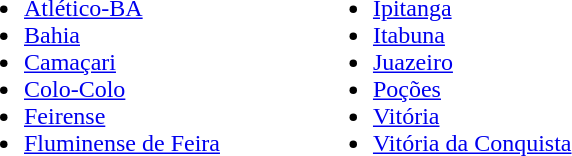<table border="0" cellpadding="2">
<tr valign="top">
<td><br><ul><li><a href='#'>Atlético-BA</a></li><li><a href='#'>Bahia</a></li><li><a href='#'>Camaçari</a></li><li><a href='#'>Colo-Colo</a></li><li><a href='#'>Feirense</a></li><li><a href='#'>Fluminense de Feira</a></li></ul></td>
<td width="50"> </td>
<td valign="top"><br><ul><li><a href='#'>Ipitanga</a></li><li><a href='#'>Itabuna</a></li><li><a href='#'>Juazeiro</a></li><li><a href='#'>Poções</a></li><li><a href='#'>Vitória</a></li><li><a href='#'>Vitória da Conquista</a></li></ul></td>
</tr>
</table>
